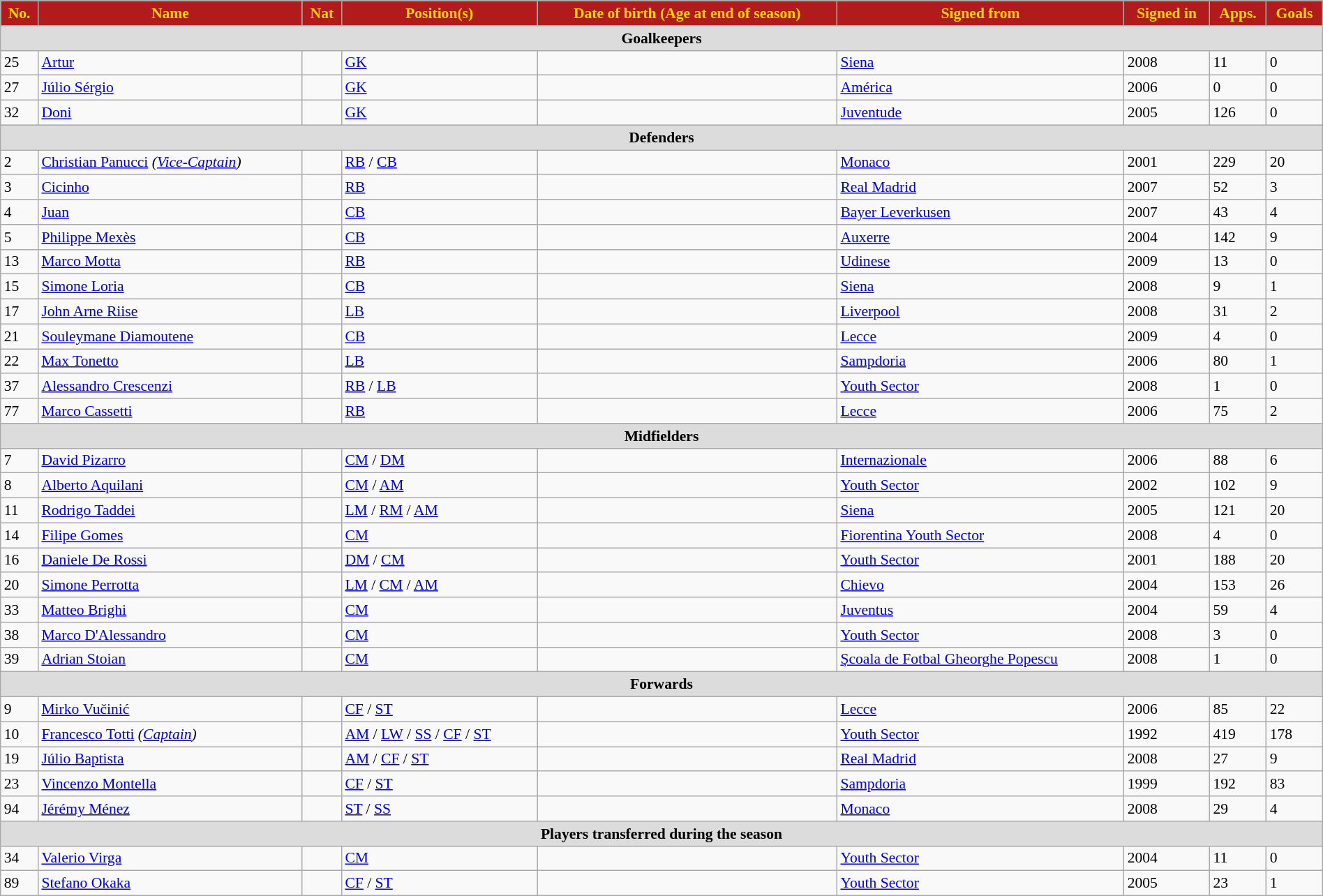<table class="wikitable" style="text-align:left; font-size:90%; width:100%;">
<tr>
<th style="background:#B21B1C; color:#FFD700; text-align:center;">No.</th>
<th style="background:#B21B1C; color:#FFD700; text-align:center;">Name</th>
<th style="background:#B21B1C; color:#FFD700; text-align:center;">Nat</th>
<th style="background:#B21B1C; color:#FFD700; text-align:center;">Position(s)</th>
<th style="background:#B21B1C; color:#FFD700; text-align:center;">Date of birth (Age at end of season)</th>
<th style="background:#B21B1C; color:#FFD700; text-align:center;">Signed from</th>
<th style="background:#B21B1C; color:#FFD700; text-align:center;">Signed in</th>
<th style="background:#B21B1C; color:#FFD700; text-align:center;">Apps.</th>
<th style="background:#B21B1C; color:#FFD700; text-align:center;">Goals</th>
</tr>
<tr>
<th colspan=10 style="background:#DCDCDC; text-align:center;">Goalkeepers</th>
</tr>
<tr>
<td>25</td>
<td><a href='#'>Artur</a></td>
<td></td>
<td><a href='#'>GK</a></td>
<td></td>
<td> <a href='#'>Siena</a></td>
<td>2008</td>
<td>11</td>
<td>0</td>
</tr>
<tr>
<td>27</td>
<td><a href='#'>Júlio Sérgio</a></td>
<td></td>
<td><a href='#'>GK</a></td>
<td></td>
<td> <a href='#'>América</a></td>
<td>2006</td>
<td>0</td>
<td>0</td>
</tr>
<tr>
<td>32</td>
<td><a href='#'>Doni</a></td>
<td></td>
<td><a href='#'>GK</a></td>
<td></td>
<td> <a href='#'>Juventude</a></td>
<td>2005</td>
<td>126</td>
<td>0</td>
</tr>
<tr>
<th colspan=10 style="background:#DCDCDC; text-align:center;">Defenders</th>
</tr>
<tr>
<td>2</td>
<td><a href='#'>Christian Panucci</a> <em>(<a href='#'>Vice-Captain</a>)</em></td>
<td></td>
<td><a href='#'>RB</a> / <a href='#'>CB</a></td>
<td></td>
<td> <a href='#'>Monaco</a></td>
<td>2001</td>
<td>229</td>
<td>20</td>
</tr>
<tr>
<td>3</td>
<td><a href='#'>Cicinho</a></td>
<td></td>
<td><a href='#'>RB</a></td>
<td></td>
<td> <a href='#'>Real Madrid</a></td>
<td>2007</td>
<td>52</td>
<td>3</td>
</tr>
<tr>
<td>4</td>
<td><a href='#'>Juan</a></td>
<td></td>
<td><a href='#'>CB</a></td>
<td></td>
<td> <a href='#'>Bayer Leverkusen</a></td>
<td>2007</td>
<td>43</td>
<td>4</td>
</tr>
<tr>
<td>5</td>
<td><a href='#'>Philippe Mexès</a></td>
<td></td>
<td><a href='#'>CB</a></td>
<td></td>
<td> <a href='#'>Auxerre</a></td>
<td>2004</td>
<td>142</td>
<td>9</td>
</tr>
<tr>
<td>13</td>
<td><a href='#'>Marco Motta</a></td>
<td></td>
<td><a href='#'>RB</a></td>
<td></td>
<td> <a href='#'>Udinese</a></td>
<td>2009</td>
<td>13</td>
<td>0</td>
</tr>
<tr>
<td>15</td>
<td><a href='#'>Simone Loria</a></td>
<td></td>
<td><a href='#'>CB</a></td>
<td></td>
<td> <a href='#'>Siena</a></td>
<td>2008</td>
<td>9</td>
<td>1</td>
</tr>
<tr>
<td>17</td>
<td><a href='#'>John Arne Riise</a></td>
<td></td>
<td><a href='#'>LB</a></td>
<td></td>
<td> <a href='#'>Liverpool</a></td>
<td>2008</td>
<td>31</td>
<td>2</td>
</tr>
<tr>
<td>21</td>
<td><a href='#'>Souleymane Diamoutene</a></td>
<td></td>
<td><a href='#'>CB</a></td>
<td></td>
<td> <a href='#'>Lecce</a></td>
<td>2009</td>
<td>4</td>
<td>0</td>
</tr>
<tr>
<td>22</td>
<td><a href='#'>Max Tonetto</a></td>
<td></td>
<td><a href='#'>LB</a></td>
<td></td>
<td> <a href='#'>Sampdoria</a></td>
<td>2006</td>
<td>80</td>
<td>1</td>
</tr>
<tr>
<td>37</td>
<td><a href='#'>Alessandro Crescenzi</a></td>
<td></td>
<td><a href='#'>RB</a> / <a href='#'>LB</a></td>
<td></td>
<td> <a href='#'>Youth Sector</a></td>
<td>2008</td>
<td>1</td>
<td>0</td>
</tr>
<tr>
<td>77</td>
<td><a href='#'>Marco Cassetti</a></td>
<td></td>
<td><a href='#'>RB</a></td>
<td></td>
<td> <a href='#'>Lecce</a></td>
<td>2006</td>
<td>75</td>
<td>2</td>
</tr>
<tr>
<th colspan=10 style="background:#DCDCDC; text-align:center;">Midfielders</th>
</tr>
<tr>
<td>7</td>
<td><a href='#'>David Pizarro</a></td>
<td></td>
<td><a href='#'>CM</a> / <a href='#'>DM</a></td>
<td></td>
<td> <a href='#'>Internazionale</a></td>
<td>2006</td>
<td>88</td>
<td>6</td>
</tr>
<tr>
<td>8</td>
<td><a href='#'>Alberto Aquilani</a></td>
<td></td>
<td><a href='#'>CM</a> / <a href='#'>AM</a></td>
<td></td>
<td> <a href='#'>Youth Sector</a></td>
<td>2002</td>
<td>102</td>
<td>9</td>
</tr>
<tr>
<td>11</td>
<td><a href='#'>Rodrigo Taddei</a></td>
<td></td>
<td><a href='#'>LM</a> / <a href='#'>RM</a> / <a href='#'>AM</a></td>
<td></td>
<td> <a href='#'>Siena</a></td>
<td>2005</td>
<td>121</td>
<td>20</td>
</tr>
<tr>
<td>14</td>
<td><a href='#'>Filipe Gomes</a></td>
<td></td>
<td><a href='#'>CM</a></td>
<td></td>
<td> <a href='#'>Fiorentina Youth Sector</a></td>
<td>2008</td>
<td>4</td>
<td>0</td>
</tr>
<tr>
<td>16</td>
<td><a href='#'>Daniele De Rossi</a></td>
<td></td>
<td><a href='#'>DM</a> / <a href='#'>CM</a></td>
<td></td>
<td> <a href='#'>Youth Sector</a></td>
<td>2001</td>
<td>188</td>
<td>20</td>
</tr>
<tr>
<td>20</td>
<td><a href='#'>Simone Perrotta</a></td>
<td></td>
<td><a href='#'>LM</a> / <a href='#'>CM</a> / <a href='#'>AM</a></td>
<td></td>
<td> <a href='#'>Chievo</a></td>
<td>2004</td>
<td>153</td>
<td>26</td>
</tr>
<tr>
<td>33</td>
<td><a href='#'>Matteo Brighi</a></td>
<td></td>
<td><a href='#'>CM</a></td>
<td></td>
<td> <a href='#'>Juventus</a></td>
<td>2004</td>
<td>59</td>
<td>4</td>
</tr>
<tr>
<td>38</td>
<td><a href='#'>Marco D'Alessandro</a></td>
<td></td>
<td><a href='#'>CM</a></td>
<td></td>
<td> <a href='#'>Youth Sector</a></td>
<td>2008</td>
<td>3</td>
<td>0</td>
</tr>
<tr>
<td>39</td>
<td><a href='#'>Adrian Stoian</a></td>
<td></td>
<td><a href='#'>CM</a></td>
<td></td>
<td> <a href='#'>Școala de Fotbal Gheorghe Popescu</a></td>
<td>2008</td>
<td>1</td>
<td>0</td>
</tr>
<tr>
<th colspan=10 style="background:#DCDCDC; text-align:center;">Forwards</th>
</tr>
<tr>
<td>9</td>
<td><a href='#'>Mirko Vučinić</a></td>
<td></td>
<td><a href='#'>CF</a> / <a href='#'>ST</a></td>
<td></td>
<td> <a href='#'>Lecce</a></td>
<td>2006</td>
<td>85</td>
<td>22</td>
</tr>
<tr>
<td>10</td>
<td><a href='#'>Francesco Totti</a> <em>(<a href='#'>Captain</a>)</em></td>
<td></td>
<td><a href='#'>AM</a> / <a href='#'>LW</a> / <a href='#'>SS</a> / <a href='#'>CF</a> / <a href='#'>ST</a></td>
<td></td>
<td> <a href='#'>Youth Sector</a></td>
<td>1992</td>
<td>419</td>
<td>178</td>
</tr>
<tr>
<td>19</td>
<td><a href='#'>Júlio Baptista</a></td>
<td></td>
<td><a href='#'>AM</a> / <a href='#'>CF</a> / <a href='#'>ST</a></td>
<td></td>
<td> <a href='#'>Real Madrid</a></td>
<td>2008</td>
<td>27</td>
<td>9</td>
</tr>
<tr>
<td>23</td>
<td><a href='#'>Vincenzo Montella</a></td>
<td></td>
<td><a href='#'>CF</a> / <a href='#'>ST</a></td>
<td></td>
<td> <a href='#'>Sampdoria</a></td>
<td>1999</td>
<td>192</td>
<td>83</td>
</tr>
<tr>
<td>94</td>
<td><a href='#'>Jérémy Ménez</a></td>
<td></td>
<td><a href='#'>ST</a> / <a href='#'>SS</a></td>
<td></td>
<td> <a href='#'>Monaco</a></td>
<td>2008</td>
<td>29</td>
<td>4</td>
</tr>
<tr>
<th colspan=10 style="background:#DCDCDC; text-align:center;">Players transferred during the season</th>
</tr>
<tr>
<td>34</td>
<td><a href='#'>Valerio Virga</a></td>
<td></td>
<td><a href='#'>CM</a></td>
<td></td>
<td> <a href='#'>Youth Sector</a></td>
<td>2004</td>
<td>11</td>
<td>0</td>
</tr>
<tr>
<td>89</td>
<td><a href='#'>Stefano Okaka</a></td>
<td></td>
<td><a href='#'>CF</a> / <a href='#'>ST</a></td>
<td></td>
<td> <a href='#'>Youth Sector</a></td>
<td>2005</td>
<td>23</td>
<td>1</td>
</tr>
</table>
